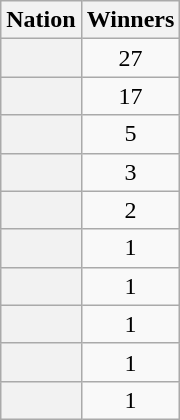<table class="wikitable plainrowheaders sortable">
<tr>
<th scope="col">Nation</th>
<th scope="col">Winners</th>
</tr>
<tr>
<th scope="row"></th>
<td align=center>27</td>
</tr>
<tr>
<th scope="row"></th>
<td align=center>17</td>
</tr>
<tr>
<th scope="row"></th>
<td align=center>5</td>
</tr>
<tr>
<th scope="row"></th>
<td align=center>3</td>
</tr>
<tr>
<th scope="row"></th>
<td align=center>2</td>
</tr>
<tr>
<th scope="row"></th>
<td align=center>1</td>
</tr>
<tr>
<th scope="row"></th>
<td align=center>1</td>
</tr>
<tr>
<th scope="row"></th>
<td align=center>1</td>
</tr>
<tr>
<th scope="row"></th>
<td align=center>1</td>
</tr>
<tr>
<th scope="row"></th>
<td align=center>1</td>
</tr>
</table>
